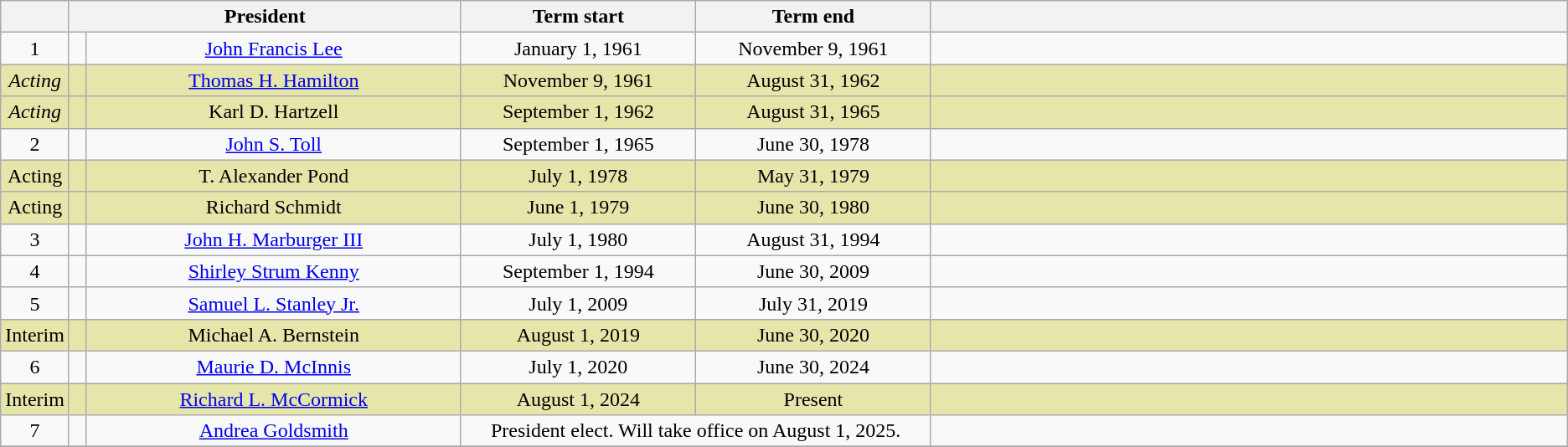<table class="wikitable" style="text-align: center;">
<tr>
<th style="width: 3%;"></th>
<th colspan="2" style="width: 25%;">President</th>
<th style="width: 15%;">Term start</th>
<th style="width: 15%;">Term end</th>
<th></th>
</tr>
<tr>
<td>1</td>
<td></td>
<td><a href='#'>John Francis Lee</a></td>
<td>January 1, 1961</td>
<td nowrap>November 9, 1961</td>
<td></td>
</tr>
<tr bgcolor="#e6e6aa">
<td><em>Acting</em></td>
<td></td>
<td><a href='#'>Thomas H. Hamilton</a></td>
<td>November 9, 1961</td>
<td>August 31, 1962</td>
<td></td>
</tr>
<tr bgcolor="#e6e6aa">
<td><em>Acting</em></td>
<td></td>
<td>Karl D. Hartzell</td>
<td>September 1, 1962</td>
<td nowrap>August 31, 1965</td>
<td></td>
</tr>
<tr>
<td>2</td>
<td></td>
<td><a href='#'>John S. Toll</a></td>
<td nowrap>September 1, 1965</td>
<td>June 30, 1978</td>
<td></td>
</tr>
<tr bgcolor="#e6e6aa">
<td>Acting</td>
<td></td>
<td>T. Alexander Pond</td>
<td>July 1, 1978</td>
<td>May 31, 1979</td>
<td></td>
</tr>
<tr bgcolor="#e6e6aa">
<td>Acting</td>
<td></td>
<td>Richard Schmidt</td>
<td>June 1, 1979</td>
<td>June 30, 1980</td>
<td></td>
</tr>
<tr>
<td>3</td>
<td></td>
<td><a href='#'>John H. Marburger III</a></td>
<td>July 1, 1980</td>
<td>August 31, 1994</td>
<td></td>
</tr>
<tr>
<td>4</td>
<td></td>
<td><a href='#'>Shirley Strum Kenny</a></td>
<td>September 1, 1994</td>
<td>June 30, 2009</td>
<td></td>
</tr>
<tr>
<td>5</td>
<td></td>
<td><a href='#'>Samuel L. Stanley Jr.</a></td>
<td>July 1, 2009</td>
<td>July 31, 2019</td>
<td></td>
</tr>
<tr bgcolor="#e6e6aa">
<td>Interim</td>
<td></td>
<td>Michael A. Bernstein</td>
<td>August 1, 2019</td>
<td>June 30, 2020</td>
<td></td>
</tr>
<tr>
<td>6</td>
<td></td>
<td><a href='#'>Maurie D. McInnis</a></td>
<td>July 1, 2020</td>
<td>June 30, 2024</td>
<td></td>
</tr>
<tr bgcolor="#e6e6aa">
<td>Interim</td>
<td></td>
<td><a href='#'>Richard L. McCormick</a></td>
<td>August 1, 2024</td>
<td>Present </td>
<td></td>
</tr>
<tr>
<td>7</td>
<td></td>
<td><a href='#'>Andrea Goldsmith</a></td>
<td colspan="2">President elect. Will take office on August 1, 2025.</td>
<td></td>
</tr>
<tr>
</tr>
</table>
